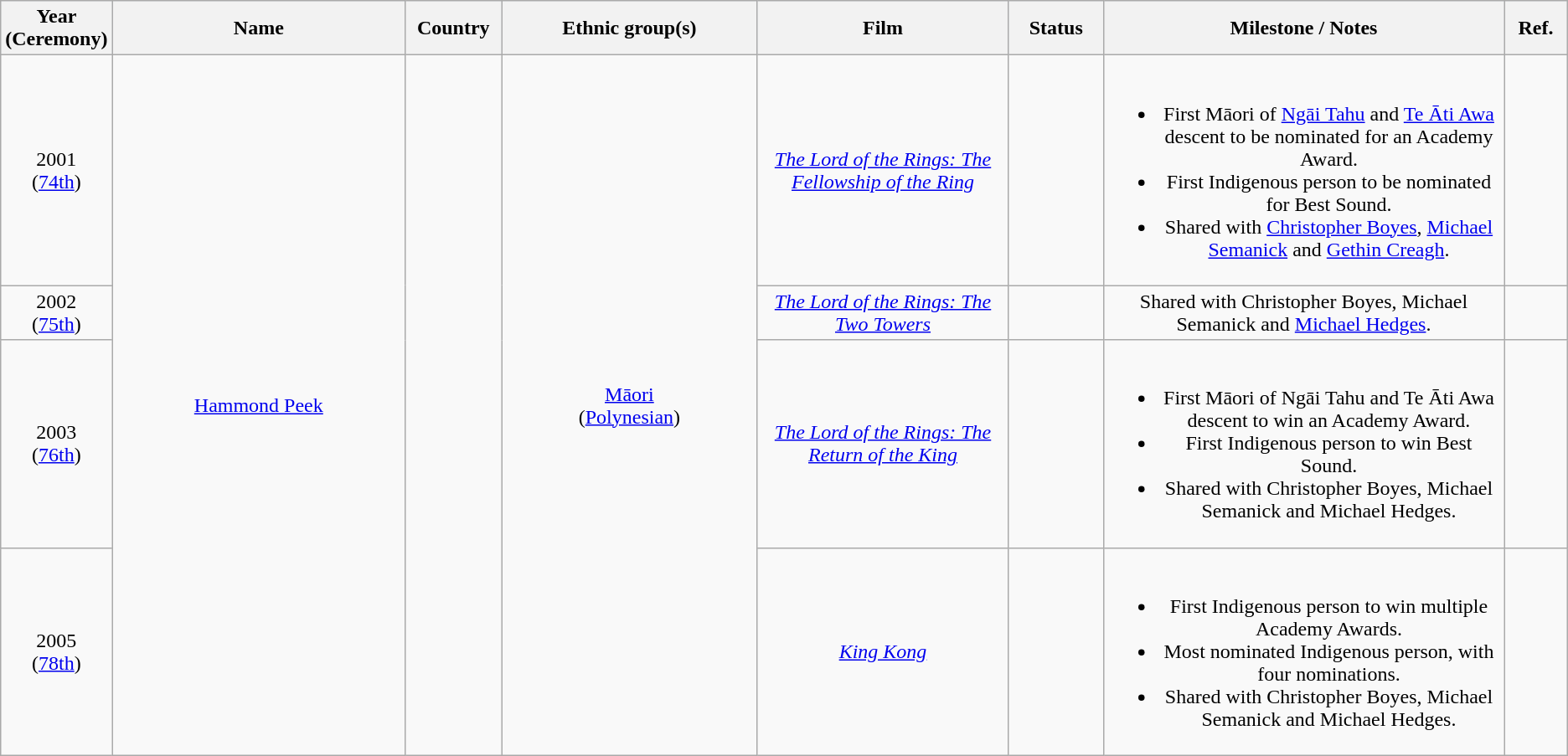<table class="wikitable" style="text-align: center">
<tr style="background:#ebf5ff;">
<th style="width:75px;">Year<br>(Ceremony)</th>
<th style="width:300px;">Name</th>
<th width="75">Country</th>
<th style="width:250px;">Ethnic group(s)</th>
<th style="width:250px;">Film</th>
<th style="width:80px;">Status</th>
<th style="width:400px;">Milestone / Notes</th>
<th style="width:50px;">Ref.</th>
</tr>
<tr>
<td>2001<br>(<a href='#'>74th</a>)</td>
<td rowspan=4><a href='#'>Hammond Peek</a></td>
<td rowspan=4></td>
<td rowspan=4><a href='#'>Māori</a><br>(<a href='#'>Polynesian</a>)</td>
<td><em><a href='#'>The Lord of the Rings: The Fellowship of the Ring</a></em></td>
<td></td>
<td><br><ul><li>First Māori of <a href='#'>Ngāi Tahu</a> and <a href='#'>Te Āti Awa</a> descent to be nominated for an Academy Award.</li><li>First Indigenous person to be nominated for Best Sound.</li><li>Shared with <a href='#'>Christopher Boyes</a>, <a href='#'>Michael Semanick</a> and <a href='#'>Gethin Creagh</a>.</li></ul></td>
<td></td>
</tr>
<tr>
<td>2002<br>(<a href='#'>75th</a>)</td>
<td><em><a href='#'>The Lord of the Rings: The Two Towers</a></em></td>
<td></td>
<td>Shared with Christopher Boyes, Michael Semanick and <a href='#'>Michael Hedges</a>.</td>
<td></td>
</tr>
<tr>
<td>2003<br>(<a href='#'>76th</a>)</td>
<td><em><a href='#'>The Lord of the Rings: The Return of the King</a></em></td>
<td></td>
<td><br><ul><li>First Māori of Ngāi Tahu and Te Āti Awa descent to win an Academy Award.</li><li>First Indigenous person to win Best Sound.</li><li>Shared with Christopher Boyes, Michael Semanick and Michael Hedges.</li></ul></td>
<td></td>
</tr>
<tr>
<td>2005<br>(<a href='#'>78th</a>)</td>
<td><em><a href='#'>King Kong</a></em></td>
<td></td>
<td><br><ul><li>First Indigenous person to win multiple Academy Awards.</li><li>Most nominated Indigenous person, with four nominations.</li><li>Shared with Christopher Boyes, Michael Semanick and Michael Hedges.</li></ul></td>
<td></td>
</tr>
</table>
